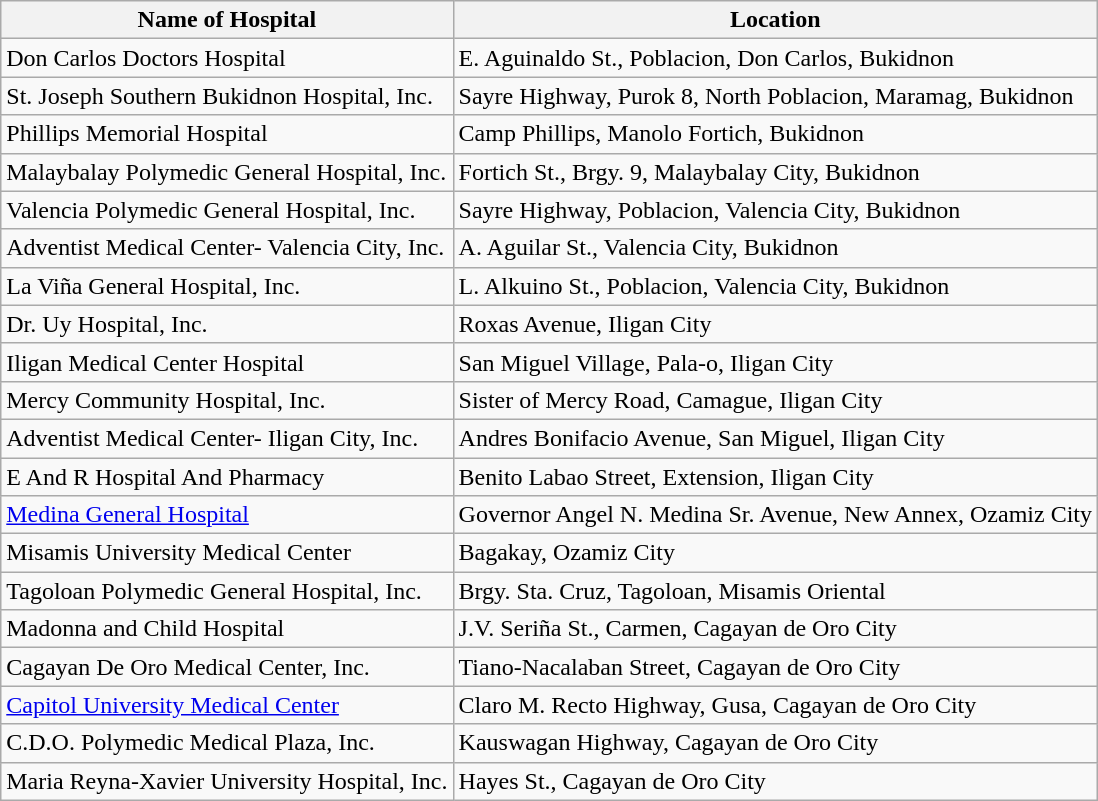<table class="wikitable">
<tr>
<th>Name of Hospital<br></th>
<th>Location</th>
</tr>
<tr style="vertical-align:middle;">
<td>Don Carlos Doctors Hospital</td>
<td>E. Aguinaldo St., Poblacion, Don Carlos, Bukidnon</td>
</tr>
<tr style="vertical-align:middle;">
<td>St. Joseph Southern Bukidnon Hospital, Inc.</td>
<td>Sayre Highway, Purok 8, North Poblacion, Maramag, Bukidnon</td>
</tr>
<tr style="vertical-align:middle;">
<td>Phillips Memorial Hospital</td>
<td>Camp Phillips, Manolo Fortich, Bukidnon</td>
</tr>
<tr style="vertical-align:middle;">
<td>Malaybalay Polymedic General Hospital, Inc.</td>
<td>Fortich St., Brgy. 9, Malaybalay City, Bukidnon</td>
</tr>
<tr style="vertical-align:middle;">
<td>Valencia Polymedic General Hospital, Inc.</td>
<td>Sayre Highway, Poblacion, Valencia City, Bukidnon</td>
</tr>
<tr style="vertical-align:middle;">
<td>Adventist Medical Center- Valencia City, Inc.</td>
<td>A. Aguilar St., Valencia City, Bukidnon</td>
</tr>
<tr style="vertical-align:middle;">
<td>La Viña General Hospital, Inc.</td>
<td>L. Alkuino St., Poblacion, Valencia City, Bukidnon</td>
</tr>
<tr style="vertical-align:middle;">
<td>Dr. Uy Hospital, Inc.</td>
<td>Roxas Avenue, Iligan City</td>
</tr>
<tr style="vertical-align:middle;">
<td>Iligan Medical Center Hospital</td>
<td>San Miguel Village, Pala-o, Iligan City</td>
</tr>
<tr style="vertical-align:middle;">
<td>Mercy Community Hospital, Inc.</td>
<td>Sister of Mercy Road, Camague, Iligan City</td>
</tr>
<tr style="vertical-align:middle;">
<td>Adventist Medical Center- Iligan City, Inc.</td>
<td>Andres Bonifacio Avenue, San Miguel, Iligan City</td>
</tr>
<tr style="vertical-align:middle;">
<td>E And R Hospital And Pharmacy</td>
<td>Benito Labao Street, Extension, Iligan City</td>
</tr>
<tr style="vertical-align:middle;">
<td><a href='#'>Medina General Hospital</a></td>
<td>Governor Angel N. Medina Sr. Avenue, New Annex, Ozamiz City</td>
</tr>
<tr style="vertical-align:middle;">
<td>Misamis University Medical Center</td>
<td>Bagakay, Ozamiz City</td>
</tr>
<tr style="vertical-align:middle;">
<td>Tagoloan Polymedic General Hospital, Inc.</td>
<td>Brgy. Sta. Cruz, Tagoloan, Misamis Oriental</td>
</tr>
<tr style="vertical-align:middle;">
<td>Madonna and Child Hospital</td>
<td>J.V. Seriña St., Carmen, Cagayan de Oro City</td>
</tr>
<tr style="vertical-align:middle;">
<td>Cagayan De Oro Medical Center, Inc.</td>
<td>Tiano-Nacalaban Street, Cagayan de Oro City</td>
</tr>
<tr style="vertical-align:middle;">
<td><a href='#'>Capitol University Medical Center</a></td>
<td>Claro M. Recto Highway, Gusa, Cagayan de Oro City</td>
</tr>
<tr style="vertical-align:middle;">
<td>C.D.O. Polymedic Medical Plaza, Inc.</td>
<td>Kauswagan Highway, Cagayan de Oro City</td>
</tr>
<tr style="vertical-align:middle;">
<td>Maria Reyna-Xavier University Hospital, Inc.</td>
<td>Hayes St., Cagayan de Oro City</td>
</tr>
</table>
